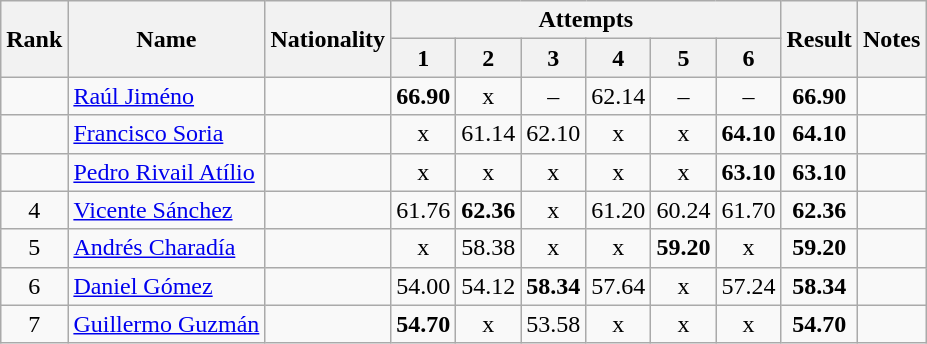<table class="wikitable sortable" style="text-align:center">
<tr>
<th rowspan=2>Rank</th>
<th rowspan=2>Name</th>
<th rowspan=2>Nationality</th>
<th colspan=6>Attempts</th>
<th rowspan=2>Result</th>
<th rowspan=2>Notes</th>
</tr>
<tr>
<th>1</th>
<th>2</th>
<th>3</th>
<th>4</th>
<th>5</th>
<th>6</th>
</tr>
<tr>
<td align=center></td>
<td align=left><a href='#'>Raúl Jiméno</a></td>
<td align=left></td>
<td><strong>66.90</strong></td>
<td>x</td>
<td>–</td>
<td>62.14</td>
<td>–</td>
<td>–</td>
<td><strong>66.90</strong></td>
<td></td>
</tr>
<tr>
<td align=center></td>
<td align=left><a href='#'>Francisco Soria</a></td>
<td align=left></td>
<td>x</td>
<td>61.14</td>
<td>62.10</td>
<td>x</td>
<td>x</td>
<td><strong>64.10</strong></td>
<td><strong>64.10</strong></td>
<td></td>
</tr>
<tr>
<td align=center></td>
<td align=left><a href='#'>Pedro Rivail Atílio</a></td>
<td align=left></td>
<td>x</td>
<td>x</td>
<td>x</td>
<td>x</td>
<td>x</td>
<td><strong>63.10</strong></td>
<td><strong>63.10</strong></td>
<td></td>
</tr>
<tr>
<td align=center>4</td>
<td align=left><a href='#'>Vicente Sánchez</a></td>
<td align=left></td>
<td>61.76</td>
<td><strong>62.36</strong></td>
<td>x</td>
<td>61.20</td>
<td>60.24</td>
<td>61.70</td>
<td><strong>62.36</strong></td>
<td></td>
</tr>
<tr>
<td align=center>5</td>
<td align=left><a href='#'>Andrés Charadía</a></td>
<td align=left></td>
<td>x</td>
<td>58.38</td>
<td>x</td>
<td>x</td>
<td><strong>59.20</strong></td>
<td>x</td>
<td><strong>59.20</strong></td>
<td></td>
</tr>
<tr>
<td align=center>6</td>
<td align=left><a href='#'>Daniel Gómez</a></td>
<td align=left></td>
<td>54.00</td>
<td>54.12</td>
<td><strong>58.34</strong></td>
<td>57.64</td>
<td>x</td>
<td>57.24</td>
<td><strong>58.34</strong></td>
<td></td>
</tr>
<tr>
<td align=center>7</td>
<td align=left><a href='#'>Guillermo Guzmán</a></td>
<td align=left></td>
<td><strong>54.70</strong></td>
<td>x</td>
<td>53.58</td>
<td>x</td>
<td>x</td>
<td>x</td>
<td><strong>54.70</strong></td>
<td></td>
</tr>
</table>
